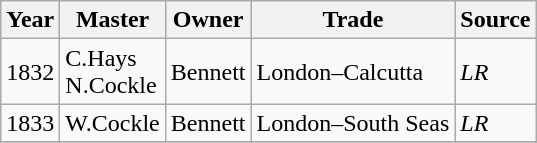<table class=" wikitable">
<tr>
<th>Year</th>
<th>Master</th>
<th>Owner</th>
<th>Trade</th>
<th>Source</th>
</tr>
<tr>
<td>1832</td>
<td>C.Hays<br>N.Cockle</td>
<td>Bennett</td>
<td>London–Calcutta</td>
<td><em>LR</em></td>
</tr>
<tr>
<td>1833</td>
<td>W.Cockle</td>
<td>Bennett</td>
<td>London–South Seas</td>
<td><em>LR</em></td>
</tr>
<tr>
</tr>
</table>
